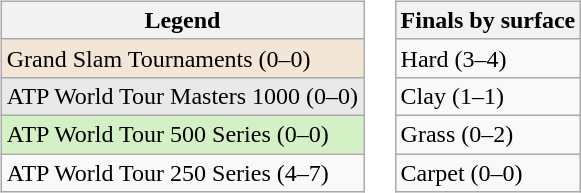<table>
<tr valign=top>
<td><br><table class=wikitable>
<tr>
<th>Legend</th>
</tr>
<tr bgcolor=#f3e6d7>
<td>Grand Slam Tournaments (0–0)</td>
</tr>
<tr bgcolor=#e9e9e9>
<td>ATP World Tour Masters 1000 (0–0)</td>
</tr>
<tr bgcolor=#d4f1c5>
<td>ATP World Tour 500 Series (0–0)</td>
</tr>
<tr>
<td>ATP World Tour 250 Series (4–7)</td>
</tr>
</table>
</td>
<td><br><table class=wikitable>
<tr>
<th>Finals by surface</th>
</tr>
<tr>
<td>Hard (3–4)</td>
</tr>
<tr>
<td>Clay (1–1)</td>
</tr>
<tr>
<td>Grass (0–2)</td>
</tr>
<tr>
<td>Carpet (0–0)</td>
</tr>
</table>
</td>
</tr>
</table>
